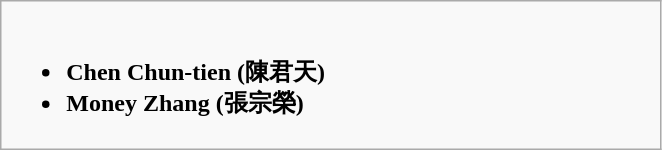<table class=wikitable>
<tr>
<td style="vertical-align:top;" width="50%"><br><ul><li><strong>Chen Chun-tien (陳君天)</strong></li><li><strong>Money Zhang (張宗榮)</strong></li></ul></td>
</tr>
</table>
